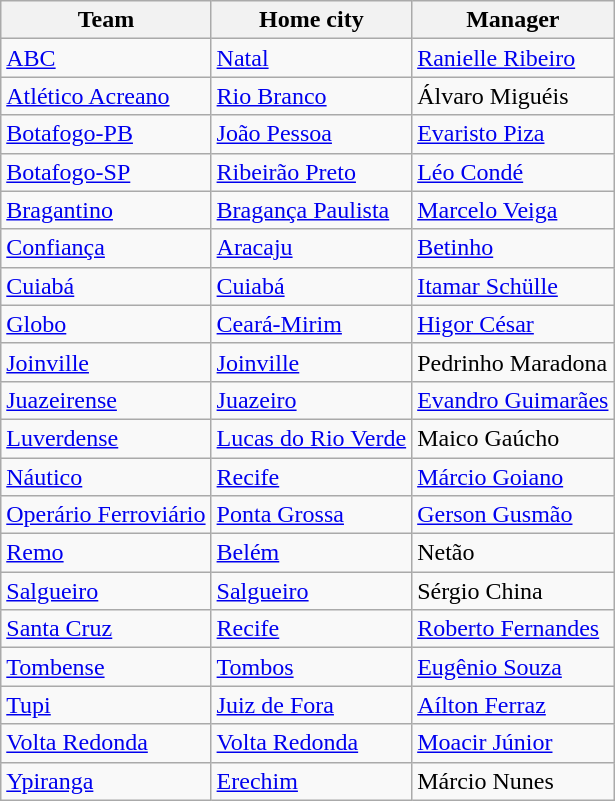<table class="wikitable sortable" |>
<tr>
<th>Team</th>
<th>Home city</th>
<th>Manager</th>
</tr>
<tr>
<td><a href='#'>ABC</a></td>
<td><a href='#'>Natal</a></td>
<td> <a href='#'>Ranielle Ribeiro</a></td>
</tr>
<tr>
<td><a href='#'>Atlético Acreano</a></td>
<td><a href='#'>Rio Branco</a></td>
<td> Álvaro Miguéis</td>
</tr>
<tr>
<td><a href='#'>Botafogo-PB</a></td>
<td><a href='#'>João Pessoa</a></td>
<td> <a href='#'>Evaristo Piza</a></td>
</tr>
<tr>
<td><a href='#'>Botafogo-SP</a></td>
<td><a href='#'>Ribeirão Preto</a></td>
<td> <a href='#'>Léo Condé</a></td>
</tr>
<tr>
<td><a href='#'>Bragantino</a></td>
<td><a href='#'>Bragança Paulista</a></td>
<td> <a href='#'>Marcelo Veiga</a></td>
</tr>
<tr>
<td><a href='#'>Confiança</a></td>
<td><a href='#'>Aracaju</a></td>
<td> <a href='#'>Betinho</a></td>
</tr>
<tr>
<td><a href='#'>Cuiabá</a></td>
<td><a href='#'>Cuiabá</a></td>
<td> <a href='#'>Itamar Schülle</a></td>
</tr>
<tr>
<td><a href='#'>Globo</a></td>
<td><a href='#'>Ceará-Mirim</a></td>
<td> <a href='#'>Higor César</a></td>
</tr>
<tr>
<td><a href='#'>Joinville</a></td>
<td><a href='#'>Joinville</a></td>
<td> Pedrinho Maradona</td>
</tr>
<tr>
<td><a href='#'>Juazeirense</a></td>
<td><a href='#'>Juazeiro</a></td>
<td> <a href='#'>Evandro Guimarães</a></td>
</tr>
<tr>
<td><a href='#'>Luverdense</a></td>
<td><a href='#'>Lucas do Rio Verde</a></td>
<td> Maico Gaúcho</td>
</tr>
<tr>
<td><a href='#'>Náutico</a></td>
<td><a href='#'>Recife</a></td>
<td> <a href='#'>Márcio Goiano</a></td>
</tr>
<tr>
<td><a href='#'>Operário Ferroviário</a></td>
<td><a href='#'>Ponta Grossa</a></td>
<td> <a href='#'>Gerson Gusmão</a></td>
</tr>
<tr>
<td><a href='#'>Remo</a></td>
<td><a href='#'>Belém</a></td>
<td> Netão</td>
</tr>
<tr>
<td><a href='#'>Salgueiro</a></td>
<td><a href='#'>Salgueiro</a></td>
<td> Sérgio China</td>
</tr>
<tr>
<td><a href='#'>Santa Cruz</a></td>
<td><a href='#'>Recife</a></td>
<td> <a href='#'>Roberto Fernandes</a></td>
</tr>
<tr>
<td><a href='#'>Tombense</a></td>
<td><a href='#'>Tombos</a></td>
<td> <a href='#'>Eugênio Souza</a></td>
</tr>
<tr>
<td><a href='#'>Tupi</a></td>
<td><a href='#'>Juiz de Fora</a></td>
<td> <a href='#'>Aílton Ferraz</a></td>
</tr>
<tr>
<td><a href='#'>Volta Redonda</a></td>
<td><a href='#'>Volta Redonda</a></td>
<td> <a href='#'>Moacir Júnior</a></td>
</tr>
<tr>
<td><a href='#'>Ypiranga</a></td>
<td><a href='#'>Erechim</a></td>
<td> Márcio Nunes</td>
</tr>
</table>
